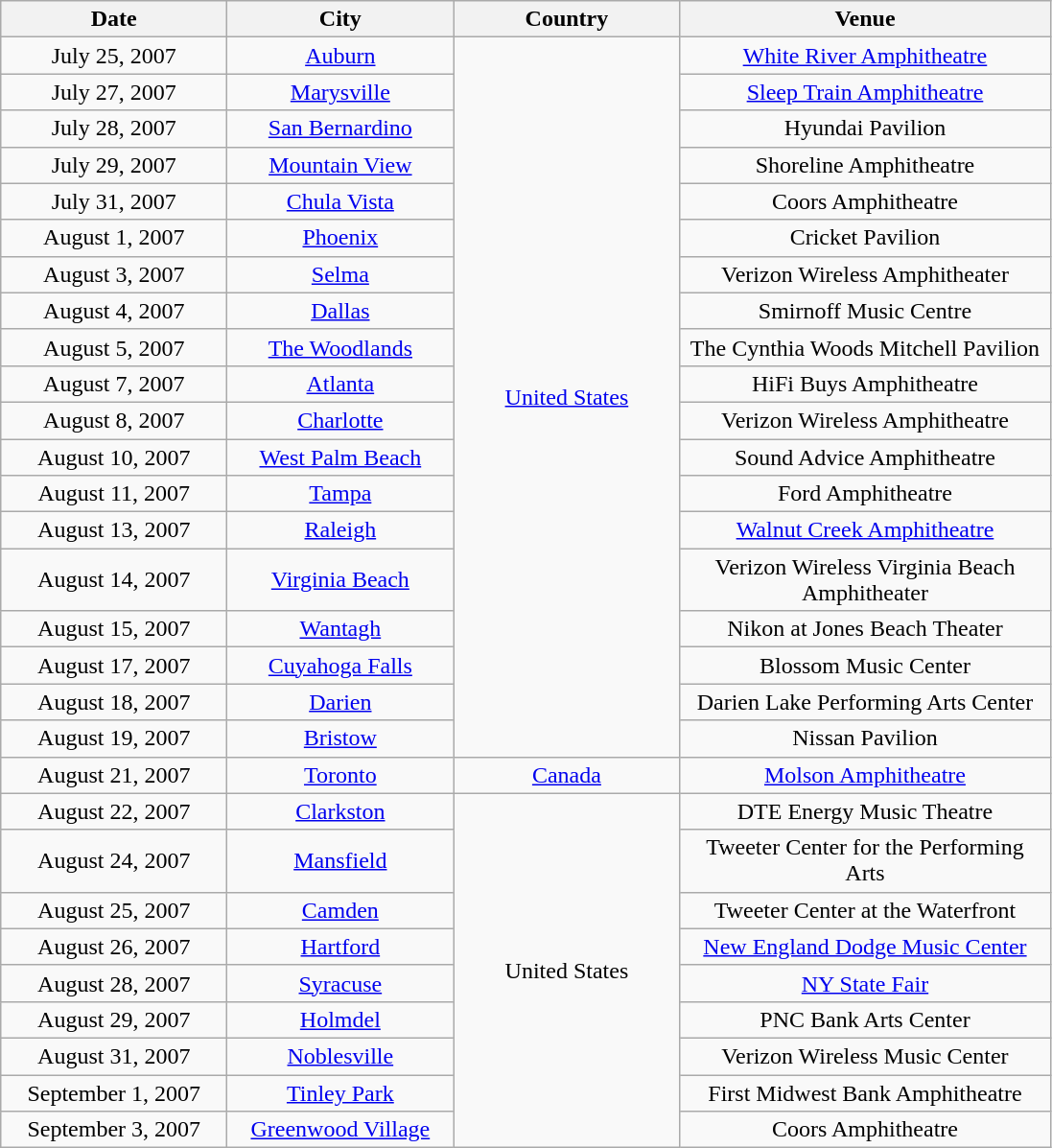<table class="wikitable" style="text-align:center;">
<tr>
<th style="width:150px;">Date</th>
<th style="width:150px;">City</th>
<th style="width:150px;">Country</th>
<th style="width:250px;">Venue</th>
</tr>
<tr>
<td>July 25, 2007</td>
<td><a href='#'>Auburn</a></td>
<td rowspan="19"><a href='#'>United States</a></td>
<td><a href='#'>White River Amphitheatre</a></td>
</tr>
<tr>
<td>July 27, 2007</td>
<td><a href='#'>Marysville</a></td>
<td><a href='#'>Sleep Train Amphitheatre</a></td>
</tr>
<tr>
<td>July 28, 2007</td>
<td><a href='#'>San Bernardino</a></td>
<td>Hyundai Pavilion</td>
</tr>
<tr>
<td>July 29, 2007</td>
<td><a href='#'>Mountain View</a></td>
<td>Shoreline Amphitheatre</td>
</tr>
<tr>
<td>July 31, 2007</td>
<td><a href='#'>Chula Vista</a></td>
<td>Coors Amphitheatre</td>
</tr>
<tr>
<td>August 1, 2007</td>
<td><a href='#'>Phoenix</a></td>
<td>Cricket Pavilion</td>
</tr>
<tr>
<td>August 3, 2007</td>
<td><a href='#'>Selma</a></td>
<td>Verizon Wireless Amphitheater</td>
</tr>
<tr>
<td>August 4, 2007</td>
<td><a href='#'>Dallas</a></td>
<td>Smirnoff Music Centre</td>
</tr>
<tr>
<td>August 5, 2007</td>
<td><a href='#'>The Woodlands</a></td>
<td>The Cynthia Woods Mitchell Pavilion</td>
</tr>
<tr>
<td>August 7, 2007</td>
<td><a href='#'>Atlanta</a></td>
<td>HiFi Buys Amphitheatre</td>
</tr>
<tr>
<td>August 8, 2007</td>
<td><a href='#'>Charlotte</a></td>
<td>Verizon Wireless Amphitheatre</td>
</tr>
<tr>
<td>August 10, 2007</td>
<td><a href='#'>West Palm Beach</a></td>
<td>Sound Advice Amphitheatre</td>
</tr>
<tr>
<td>August 11, 2007</td>
<td><a href='#'>Tampa</a></td>
<td>Ford Amphitheatre</td>
</tr>
<tr>
<td>August 13, 2007</td>
<td><a href='#'>Raleigh</a></td>
<td><a href='#'>Walnut Creek Amphitheatre</a></td>
</tr>
<tr>
<td>August 14, 2007</td>
<td><a href='#'>Virginia Beach</a></td>
<td>Verizon Wireless Virginia Beach Amphitheater</td>
</tr>
<tr>
<td>August 15, 2007</td>
<td><a href='#'>Wantagh</a></td>
<td>Nikon at Jones Beach Theater</td>
</tr>
<tr>
<td>August 17, 2007</td>
<td><a href='#'>Cuyahoga Falls</a></td>
<td>Blossom Music Center</td>
</tr>
<tr>
<td>August 18, 2007</td>
<td><a href='#'>Darien</a></td>
<td>Darien Lake Performing Arts Center</td>
</tr>
<tr>
<td>August 19, 2007</td>
<td><a href='#'>Bristow</a></td>
<td>Nissan Pavilion</td>
</tr>
<tr>
<td>August 21, 2007</td>
<td><a href='#'>Toronto</a></td>
<td><a href='#'>Canada</a></td>
<td><a href='#'>Molson Amphitheatre</a></td>
</tr>
<tr>
<td>August 22, 2007</td>
<td><a href='#'>Clarkston</a></td>
<td rowspan="9">United States</td>
<td>DTE Energy Music Theatre</td>
</tr>
<tr>
<td>August 24, 2007</td>
<td><a href='#'>Mansfield</a></td>
<td>Tweeter Center for the Performing Arts</td>
</tr>
<tr>
<td>August 25, 2007</td>
<td><a href='#'>Camden</a></td>
<td>Tweeter Center at the Waterfront</td>
</tr>
<tr>
<td>August 26, 2007</td>
<td><a href='#'>Hartford</a></td>
<td><a href='#'>New England Dodge Music Center</a></td>
</tr>
<tr>
<td>August 28, 2007</td>
<td><a href='#'>Syracuse</a></td>
<td><a href='#'>NY State Fair</a></td>
</tr>
<tr>
<td>August 29, 2007</td>
<td><a href='#'>Holmdel</a></td>
<td>PNC Bank Arts Center</td>
</tr>
<tr>
<td>August 31, 2007</td>
<td><a href='#'>Noblesville</a></td>
<td>Verizon Wireless Music Center</td>
</tr>
<tr>
<td>September 1, 2007</td>
<td><a href='#'>Tinley Park</a></td>
<td>First Midwest Bank Amphitheatre</td>
</tr>
<tr>
<td>September 3, 2007</td>
<td><a href='#'>Greenwood Village</a></td>
<td>Coors Amphitheatre</td>
</tr>
</table>
